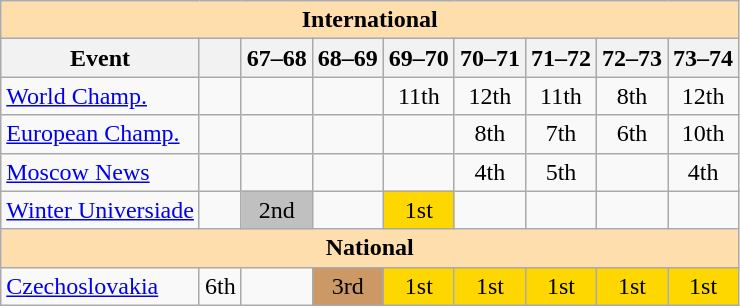<table class="wikitable" style="text-align:center">
<tr>
<th style="background-color: #ffdead; " colspan=9 align=center>International</th>
</tr>
<tr>
<th>Event</th>
<th></th>
<th>67–68</th>
<th>68–69</th>
<th>69–70</th>
<th>70–71</th>
<th>71–72</th>
<th>72–73</th>
<th>73–74</th>
</tr>
<tr>
<td align=left><a href='#'>World Champ.</a></td>
<td></td>
<td></td>
<td></td>
<td>11th</td>
<td>12th</td>
<td>11th</td>
<td>8th</td>
<td>12th</td>
</tr>
<tr>
<td align=left><a href='#'>European Champ.</a></td>
<td></td>
<td></td>
<td></td>
<td></td>
<td>8th</td>
<td>7th</td>
<td>6th</td>
<td>10th</td>
</tr>
<tr>
<td align=left><a href='#'>Moscow News</a></td>
<td></td>
<td></td>
<td></td>
<td></td>
<td>4th</td>
<td>5th</td>
<td></td>
<td>4th</td>
</tr>
<tr>
<td align=left><a href='#'>Winter Universiade</a></td>
<td></td>
<td bgcolor=silver>2nd</td>
<td></td>
<td bgcolor=gold>1st</td>
<td></td>
<td></td>
<td></td>
<td></td>
</tr>
<tr>
<th style="background-color: #ffdead; " colspan=9 align=center>National</th>
</tr>
<tr>
<td align=left><a href='#'>Czechoslovakia</a></td>
<td>6th</td>
<td></td>
<td bgcolor=cc9966>3rd</td>
<td bgcolor=gold>1st</td>
<td bgcolor=gold>1st</td>
<td bgcolor=gold>1st</td>
<td bgcolor=gold>1st</td>
<td bgcolor=gold>1st</td>
</tr>
</table>
